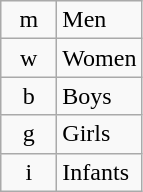<table class="wikitable">
<tr>
<td align="center" width="30">m</td>
<td>Men</td>
</tr>
<tr>
<td align="center" width="30">w</td>
<td>Women</td>
</tr>
<tr>
<td align="center" width="30">b</td>
<td>Boys</td>
</tr>
<tr>
<td align="center" width="30">g</td>
<td>Girls</td>
</tr>
<tr>
<td align="center" width="30">i</td>
<td>Infants</td>
</tr>
</table>
